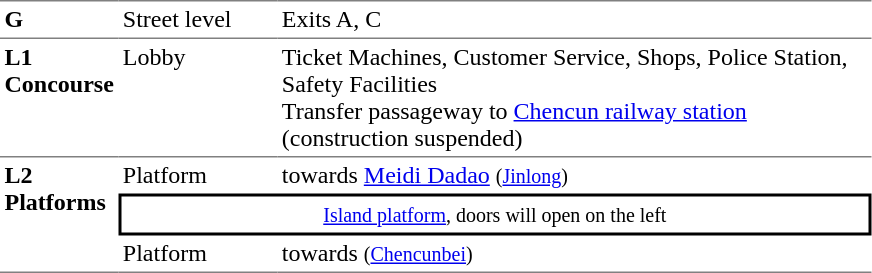<table table border=0 cellspacing=0 cellpadding=3>
<tr>
<td style="border-top:solid 1px gray;" width=50 valign=top><strong>G</strong></td>
<td style="border-top:solid 1px gray;" width=100 valign=top>Street level</td>
<td style="border-top:solid 1px gray;" width=390 valign=top>Exits A, C</td>
</tr>
<tr>
<td style="border-bottom:solid 1px gray; border-top:solid 1px gray;" valign=top><strong>L1<br>Concourse</strong></td>
<td style="border-bottom:solid 1px gray; border-top:solid 1px gray;" valign=top>Lobby</td>
<td style="border-bottom:solid 1px gray; border-top:solid 1px gray;" valign=top>Ticket Machines, Customer Service, Shops, Police Station, Safety Facilities<br>Transfer passageway to <a href='#'>Chencun railway station</a> (construction suspended)</td>
</tr>
<tr>
<td style="border-bottom:solid 1px gray;" rowspan=3 valign=top><strong>L2<br>Platforms</strong></td>
<td>Platform </td>
<td>   towards <a href='#'>Meidi Dadao</a> <small>(<a href='#'>Jinlong</a>)</small></td>
</tr>
<tr>
<td style="border-right:solid 2px black;border-left:solid 2px black;border-top:solid 2px black;border-bottom:solid 2px black;text-align:center;" colspan=2><small><a href='#'>Island platform</a>, doors will open on the left</small></td>
</tr>
<tr>
<td style="border-bottom:solid 1px gray;">Platform </td>
<td style="border-bottom:solid 1px gray;">  towards  <small>(<a href='#'>Chencunbei</a>)</small> </td>
</tr>
</table>
